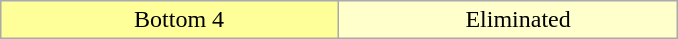<table class="wikitable" style="margin:1em auto; text-align:center;">
<tr>
<td style="background:#FFFF99; padding-left: 1em;" width="20%">Bottom 4</td>
<td style="background:#FFFFCC; padding-left: 1em;" width="20%">Eliminated</td>
</tr>
</table>
